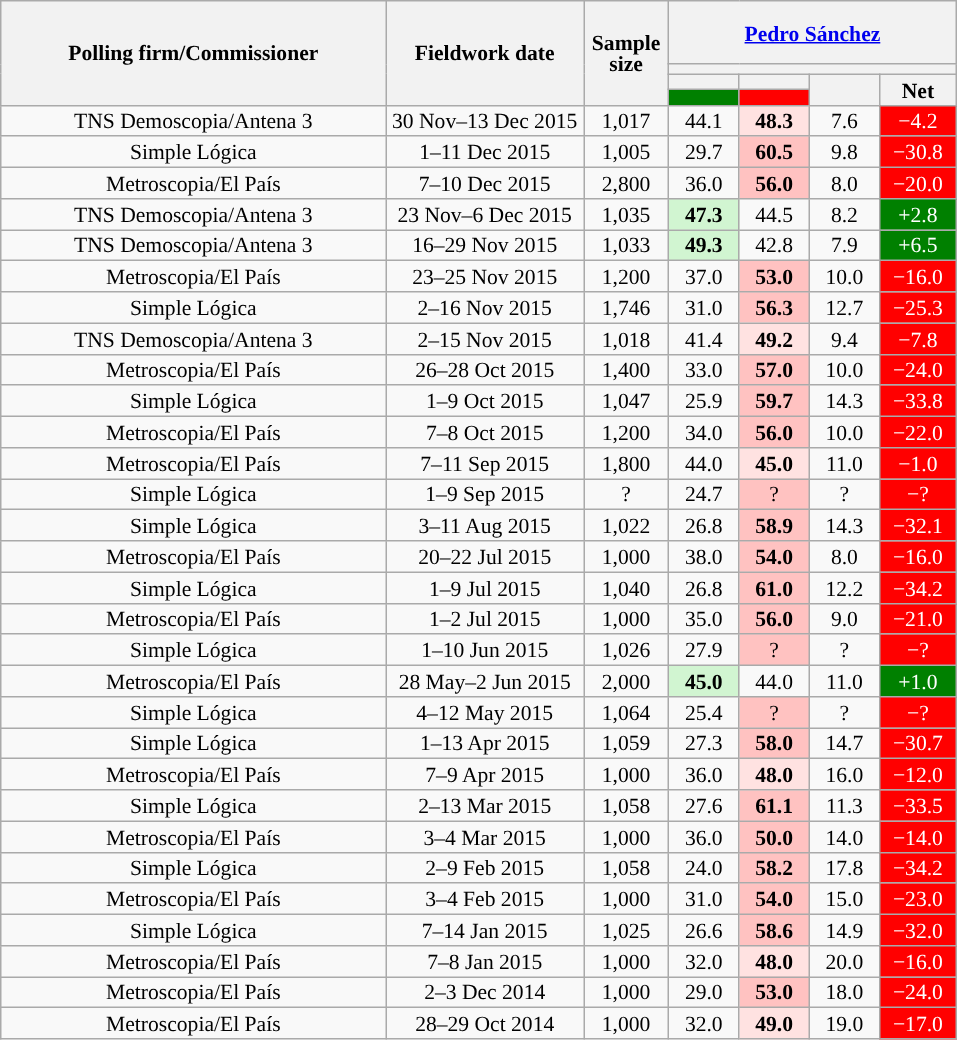<table class="wikitable collapsible collapsed" style="text-align:center; font-size:90%; line-height:14px;">
<tr style="height:42px;">
<th style="width:250px;" rowspan="4">Polling firm/Commissioner</th>
<th style="width:125px;" rowspan="4">Fieldwork date</th>
<th style="width:50px;" rowspan="4">Sample size</th>
<th style="width:185px;" colspan="4"><a href='#'>Pedro Sánchez</a><br></th>
</tr>
<tr>
<th colspan="4" style="background:"></th>
</tr>
<tr>
<th style="width:30px;"></th>
<th style="width:30px;"></th>
<th style="width:30px;" rowspan="2"></th>
<th style="width:30px;" rowspan="2">Net</th>
</tr>
<tr>
<th style="color:inherit;background:#008000;"></th>
<th style="color:inherit;background:#FF0000;"></th>
</tr>
<tr>
<td>TNS Demoscopia/Antena 3</td>
<td>30 Nov–13 Dec 2015</td>
<td>1,017</td>
<td>44.1</td>
<td style="background:#FFE2E1;"><strong>48.3</strong></td>
<td>7.6</td>
<td style="background:#FF0000; color:white;">−4.2</td>
</tr>
<tr>
<td>Simple Lógica</td>
<td>1–11 Dec 2015</td>
<td>1,005</td>
<td>29.7</td>
<td style="background:#FFC2C1;"><strong>60.5</strong></td>
<td>9.8</td>
<td style="background:#FF0000; color:white;">−30.8</td>
</tr>
<tr>
<td>Metroscopia/El País</td>
<td>7–10 Dec 2015</td>
<td>2,800</td>
<td>36.0</td>
<td style="background:#FFC2C1;"><strong>56.0</strong></td>
<td>8.0</td>
<td style="background:#FF0000; color:white;">−20.0</td>
</tr>
<tr>
<td>TNS Demoscopia/Antena 3</td>
<td>23 Nov–6 Dec 2015</td>
<td>1,035</td>
<td style="background:#D1F5D1;"><strong>47.3</strong></td>
<td>44.5</td>
<td>8.2</td>
<td style="background:#008000; color:white;">+2.8</td>
</tr>
<tr>
<td>TNS Demoscopia/Antena 3</td>
<td>16–29 Nov 2015</td>
<td>1,033</td>
<td style="background:#D1F5D1;"><strong>49.3</strong></td>
<td>42.8</td>
<td>7.9</td>
<td style="background:#008000; color:white;">+6.5</td>
</tr>
<tr>
<td>Metroscopia/El País</td>
<td>23–25 Nov 2015</td>
<td>1,200</td>
<td>37.0</td>
<td style="background:#FFC2C1;"><strong>53.0</strong></td>
<td>10.0</td>
<td style="background:#FF0000; color:white;">−16.0</td>
</tr>
<tr>
<td>Simple Lógica</td>
<td>2–16 Nov 2015</td>
<td>1,746</td>
<td>31.0</td>
<td style="background:#FFC2C1;"><strong>56.3</strong></td>
<td>12.7</td>
<td style="background:#FF0000; color:white;">−25.3</td>
</tr>
<tr>
<td>TNS Demoscopia/Antena 3</td>
<td>2–15 Nov 2015</td>
<td>1,018</td>
<td>41.4</td>
<td style="background:#FFE2E1;"><strong>49.2</strong></td>
<td>9.4</td>
<td style="background:#FF0000; color:white;">−7.8</td>
</tr>
<tr>
<td>Metroscopia/El País</td>
<td>26–28 Oct 2015</td>
<td>1,400</td>
<td>33.0</td>
<td style="background:#FFC2C1;"><strong>57.0</strong></td>
<td>10.0</td>
<td style="background:#FF0000; color:white;">−24.0</td>
</tr>
<tr>
<td>Simple Lógica</td>
<td>1–9 Oct 2015</td>
<td>1,047</td>
<td>25.9</td>
<td style="background:#FFC2C1;"><strong>59.7</strong></td>
<td>14.3</td>
<td style="background:#FF0000; color:white;">−33.8</td>
</tr>
<tr>
<td>Metroscopia/El País</td>
<td>7–8 Oct 2015</td>
<td>1,200</td>
<td>34.0</td>
<td style="background:#FFC2C1;"><strong>56.0</strong></td>
<td>10.0</td>
<td style="background:#FF0000; color:white;">−22.0</td>
</tr>
<tr>
<td>Metroscopia/El País</td>
<td>7–11 Sep 2015</td>
<td>1,800</td>
<td>44.0</td>
<td style="background:#FFE2E1;"><strong>45.0</strong></td>
<td>11.0</td>
<td style="background:#FF0000; color:white;">−1.0</td>
</tr>
<tr>
<td>Simple Lógica</td>
<td>1–9 Sep 2015</td>
<td>?</td>
<td>24.7</td>
<td style="background:#FFC2C1;">?</td>
<td>?</td>
<td style="background:#FF0000; color:white;">−?</td>
</tr>
<tr>
<td>Simple Lógica</td>
<td>3–11 Aug 2015</td>
<td>1,022</td>
<td>26.8</td>
<td style="background:#FFC2C1;"><strong>58.9</strong></td>
<td>14.3</td>
<td style="background:#FF0000; color:white;">−32.1</td>
</tr>
<tr>
<td>Metroscopia/El País</td>
<td>20–22 Jul 2015</td>
<td>1,000</td>
<td>38.0</td>
<td style="background:#FFC2C1;"><strong>54.0</strong></td>
<td>8.0</td>
<td style="background:#FF0000; color:white;">−16.0</td>
</tr>
<tr>
<td>Simple Lógica</td>
<td>1–9 Jul 2015</td>
<td>1,040</td>
<td>26.8</td>
<td style="background:#FFC2C1;"><strong>61.0</strong></td>
<td>12.2</td>
<td style="background:#FF0000; color:white;">−34.2</td>
</tr>
<tr>
<td>Metroscopia/El País</td>
<td>1–2 Jul 2015</td>
<td>1,000</td>
<td>35.0</td>
<td style="background:#FFC2C1;"><strong>56.0</strong></td>
<td>9.0</td>
<td style="background:#FF0000; color:white;">−21.0</td>
</tr>
<tr>
<td>Simple Lógica</td>
<td>1–10 Jun 2015</td>
<td>1,026</td>
<td>27.9</td>
<td style="background:#FFC2C1;">?</td>
<td>?</td>
<td style="background:#FF0000; color:white;">−?</td>
</tr>
<tr>
<td>Metroscopia/El País</td>
<td>28 May–2 Jun 2015</td>
<td>2,000</td>
<td style="background:#D1F5D1;"><strong>45.0</strong></td>
<td>44.0</td>
<td>11.0</td>
<td style="background:#008000; color:white;">+1.0</td>
</tr>
<tr>
<td>Simple Lógica</td>
<td>4–12 May 2015</td>
<td>1,064</td>
<td>25.4</td>
<td style="background:#FFC2C1;">?</td>
<td>?</td>
<td style="background:#FF0000; color:white;">−?</td>
</tr>
<tr>
<td>Simple Lógica</td>
<td>1–13 Apr 2015</td>
<td>1,059</td>
<td>27.3</td>
<td style="background:#FFC2C1;"><strong>58.0</strong></td>
<td>14.7</td>
<td style="background:#FF0000; color:white;">−30.7</td>
</tr>
<tr>
<td>Metroscopia/El País</td>
<td>7–9 Apr 2015</td>
<td>1,000</td>
<td>36.0</td>
<td style="background:#FFE2E1;"><strong>48.0</strong></td>
<td>16.0</td>
<td style="background:#FF0000; color:white;">−12.0</td>
</tr>
<tr>
<td>Simple Lógica</td>
<td>2–13 Mar 2015</td>
<td>1,058</td>
<td>27.6</td>
<td style="background:#FFC2C1;"><strong>61.1</strong></td>
<td>11.3</td>
<td style="background:#FF0000; color:white;">−33.5</td>
</tr>
<tr>
<td>Metroscopia/El País</td>
<td>3–4 Mar 2015</td>
<td>1,000</td>
<td>36.0</td>
<td style="background:#FFC2C1;"><strong>50.0</strong></td>
<td>14.0</td>
<td style="background:#FF0000; color:white;">−14.0</td>
</tr>
<tr>
<td>Simple Lógica</td>
<td>2–9 Feb 2015</td>
<td>1,058</td>
<td>24.0</td>
<td style="background:#FFC2C1;"><strong>58.2</strong></td>
<td>17.8</td>
<td style="background:#FF0000; color:white;">−34.2</td>
</tr>
<tr>
<td>Metroscopia/El País</td>
<td>3–4 Feb 2015</td>
<td>1,000</td>
<td>31.0</td>
<td style="background:#FFC2C1;"><strong>54.0</strong></td>
<td>15.0</td>
<td style="background:#FF0000; color:white;">−23.0</td>
</tr>
<tr>
<td>Simple Lógica</td>
<td>7–14 Jan 2015</td>
<td>1,025</td>
<td>26.6</td>
<td style="background:#FFC2C1;"><strong>58.6</strong></td>
<td>14.9</td>
<td style="background:#FF0000; color:white;">−32.0</td>
</tr>
<tr>
<td>Metroscopia/El País</td>
<td>7–8 Jan 2015</td>
<td>1,000</td>
<td>32.0</td>
<td style="background:#FFE2E1;"><strong>48.0</strong></td>
<td>20.0</td>
<td style="background:#FF0000; color:white;">−16.0</td>
</tr>
<tr>
<td>Metroscopia/El País</td>
<td>2–3 Dec 2014</td>
<td>1,000</td>
<td>29.0</td>
<td style="background:#FFC2C1;"><strong>53.0</strong></td>
<td>18.0</td>
<td style="background:#FF0000; color:white;">−24.0</td>
</tr>
<tr>
<td>Metroscopia/El País</td>
<td>28–29 Oct 2014</td>
<td>1,000</td>
<td>32.0</td>
<td style="background:#FFE2E1;"><strong>49.0</strong></td>
<td>19.0</td>
<td style="background:#FF0000; color:white;">−17.0</td>
</tr>
</table>
